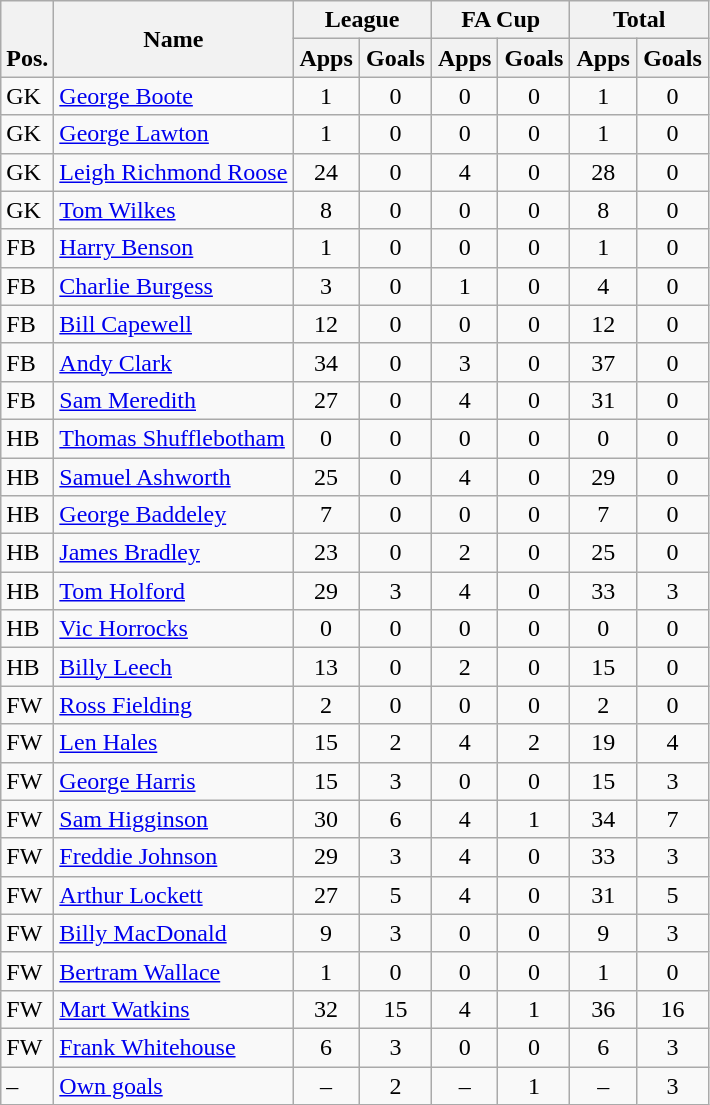<table class="wikitable" style="text-align:center">
<tr>
<th rowspan="2" valign="bottom">Pos.</th>
<th rowspan="2">Name</th>
<th colspan="2" width="85">League</th>
<th colspan="2" width="85">FA Cup</th>
<th colspan="2" width="85">Total</th>
</tr>
<tr>
<th>Apps</th>
<th>Goals</th>
<th>Apps</th>
<th>Goals</th>
<th>Apps</th>
<th>Goals</th>
</tr>
<tr>
<td align="left">GK</td>
<td align="left"> <a href='#'>George Boote</a></td>
<td>1</td>
<td>0</td>
<td>0</td>
<td>0</td>
<td>1</td>
<td>0</td>
</tr>
<tr>
<td align="left">GK</td>
<td align="left"> <a href='#'>George Lawton</a></td>
<td>1</td>
<td>0</td>
<td>0</td>
<td>0</td>
<td>1</td>
<td>0</td>
</tr>
<tr>
<td align="left">GK</td>
<td align="left"> <a href='#'>Leigh Richmond Roose</a></td>
<td>24</td>
<td>0</td>
<td>4</td>
<td>0</td>
<td>28</td>
<td>0</td>
</tr>
<tr>
<td align="left">GK</td>
<td align="left"> <a href='#'>Tom Wilkes</a></td>
<td>8</td>
<td>0</td>
<td>0</td>
<td>0</td>
<td>8</td>
<td>0</td>
</tr>
<tr>
<td align="left">FB</td>
<td align="left"> <a href='#'>Harry Benson</a></td>
<td>1</td>
<td>0</td>
<td>0</td>
<td>0</td>
<td>1</td>
<td>0</td>
</tr>
<tr>
<td align="left">FB</td>
<td align="left"> <a href='#'>Charlie Burgess</a></td>
<td>3</td>
<td>0</td>
<td>1</td>
<td>0</td>
<td>4</td>
<td>0</td>
</tr>
<tr>
<td align="left">FB</td>
<td align="left"> <a href='#'>Bill Capewell</a></td>
<td>12</td>
<td>0</td>
<td>0</td>
<td>0</td>
<td>12</td>
<td>0</td>
</tr>
<tr>
<td align="left">FB</td>
<td align="left"> <a href='#'>Andy Clark</a></td>
<td>34</td>
<td>0</td>
<td>3</td>
<td>0</td>
<td>37</td>
<td>0</td>
</tr>
<tr>
<td align="left">FB</td>
<td align="left"> <a href='#'>Sam Meredith</a></td>
<td>27</td>
<td>0</td>
<td>4</td>
<td>0</td>
<td>31</td>
<td>0</td>
</tr>
<tr>
<td align="left">HB</td>
<td align="left"> <a href='#'>Thomas Shufflebotham</a></td>
<td>0</td>
<td>0</td>
<td>0</td>
<td>0</td>
<td>0</td>
<td>0</td>
</tr>
<tr>
<td align="left">HB</td>
<td align="left"> <a href='#'>Samuel Ashworth</a></td>
<td>25</td>
<td>0</td>
<td>4</td>
<td>0</td>
<td>29</td>
<td>0</td>
</tr>
<tr>
<td align="left">HB</td>
<td align="left"> <a href='#'>George Baddeley</a></td>
<td>7</td>
<td>0</td>
<td>0</td>
<td>0</td>
<td>7</td>
<td>0</td>
</tr>
<tr>
<td align="left">HB</td>
<td align="left"> <a href='#'>James Bradley</a></td>
<td>23</td>
<td>0</td>
<td>2</td>
<td>0</td>
<td>25</td>
<td>0</td>
</tr>
<tr>
<td align="left">HB</td>
<td align="left"> <a href='#'>Tom Holford</a></td>
<td>29</td>
<td>3</td>
<td>4</td>
<td>0</td>
<td>33</td>
<td>3</td>
</tr>
<tr>
<td align="left">HB</td>
<td align="left"> <a href='#'>Vic Horrocks</a></td>
<td>0</td>
<td>0</td>
<td>0</td>
<td>0</td>
<td>0</td>
<td>0</td>
</tr>
<tr>
<td align="left">HB</td>
<td align="left"> <a href='#'>Billy Leech</a></td>
<td>13</td>
<td>0</td>
<td>2</td>
<td>0</td>
<td>15</td>
<td>0</td>
</tr>
<tr>
<td align="left">FW</td>
<td align="left"> <a href='#'>Ross Fielding</a></td>
<td>2</td>
<td>0</td>
<td>0</td>
<td>0</td>
<td>2</td>
<td>0</td>
</tr>
<tr>
<td align="left">FW</td>
<td align="left"> <a href='#'>Len Hales</a></td>
<td>15</td>
<td>2</td>
<td>4</td>
<td>2</td>
<td>19</td>
<td>4</td>
</tr>
<tr>
<td align="left">FW</td>
<td align="left"> <a href='#'>George Harris</a></td>
<td>15</td>
<td>3</td>
<td>0</td>
<td>0</td>
<td>15</td>
<td>3</td>
</tr>
<tr>
<td align="left">FW</td>
<td align="left"> <a href='#'>Sam Higginson</a></td>
<td>30</td>
<td>6</td>
<td>4</td>
<td>1</td>
<td>34</td>
<td>7</td>
</tr>
<tr>
<td align="left">FW</td>
<td align="left"> <a href='#'>Freddie Johnson</a></td>
<td>29</td>
<td>3</td>
<td>4</td>
<td>0</td>
<td>33</td>
<td>3</td>
</tr>
<tr>
<td align="left">FW</td>
<td align="left"> <a href='#'>Arthur Lockett</a></td>
<td>27</td>
<td>5</td>
<td>4</td>
<td>0</td>
<td>31</td>
<td>5</td>
</tr>
<tr>
<td align="left">FW</td>
<td align="left"> <a href='#'>Billy MacDonald</a></td>
<td>9</td>
<td>3</td>
<td>0</td>
<td>0</td>
<td>9</td>
<td>3</td>
</tr>
<tr>
<td align="left">FW</td>
<td align="left"> <a href='#'>Bertram Wallace</a></td>
<td>1</td>
<td>0</td>
<td>0</td>
<td>0</td>
<td>1</td>
<td>0</td>
</tr>
<tr>
<td align="left">FW</td>
<td align="left"> <a href='#'>Mart Watkins</a></td>
<td>32</td>
<td>15</td>
<td>4</td>
<td>1</td>
<td>36</td>
<td>16</td>
</tr>
<tr>
<td align="left">FW</td>
<td align="left"> <a href='#'>Frank Whitehouse</a></td>
<td>6</td>
<td>3</td>
<td>0</td>
<td>0</td>
<td>6</td>
<td>3</td>
</tr>
<tr>
<td align="left">–</td>
<td align="left"><a href='#'>Own goals</a></td>
<td>–</td>
<td>2</td>
<td>–</td>
<td>1</td>
<td>–</td>
<td>3</td>
</tr>
</table>
